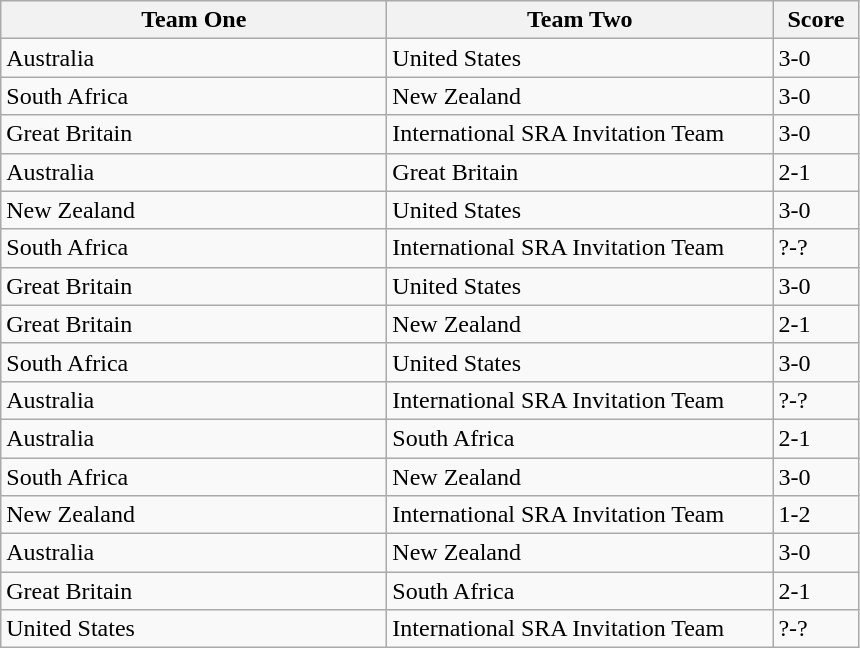<table class="wikitable">
<tr>
<th width=250>Team One</th>
<th width=250>Team Two</th>
<th width=50>Score</th>
</tr>
<tr>
<td> Australia</td>
<td> United States</td>
<td>3-0</td>
</tr>
<tr>
<td> South Africa</td>
<td> New Zealand</td>
<td>3-0</td>
</tr>
<tr>
<td> Great Britain</td>
<td>International SRA Invitation Team</td>
<td>3-0</td>
</tr>
<tr>
<td> Australia</td>
<td> Great Britain</td>
<td>2-1</td>
</tr>
<tr>
<td> New Zealand</td>
<td> United States</td>
<td>3-0</td>
</tr>
<tr>
<td> South Africa</td>
<td>International SRA Invitation Team</td>
<td>?-?</td>
</tr>
<tr>
<td> Great Britain</td>
<td> United States</td>
<td>3-0</td>
</tr>
<tr>
<td> Great Britain</td>
<td> New Zealand</td>
<td>2-1</td>
</tr>
<tr>
<td> South Africa</td>
<td> United States</td>
<td>3-0</td>
</tr>
<tr>
<td> Australia</td>
<td>International SRA Invitation Team</td>
<td>?-?</td>
</tr>
<tr>
<td> Australia</td>
<td> South Africa</td>
<td>2-1</td>
</tr>
<tr>
<td> South Africa</td>
<td> New Zealand</td>
<td>3-0</td>
</tr>
<tr>
<td> New Zealand</td>
<td>International SRA Invitation Team</td>
<td>1-2</td>
</tr>
<tr>
<td> Australia</td>
<td> New Zealand</td>
<td>3-0</td>
</tr>
<tr>
<td> Great Britain</td>
<td> South Africa</td>
<td>2-1</td>
</tr>
<tr>
<td> United States</td>
<td>International SRA Invitation Team</td>
<td>?-?</td>
</tr>
</table>
